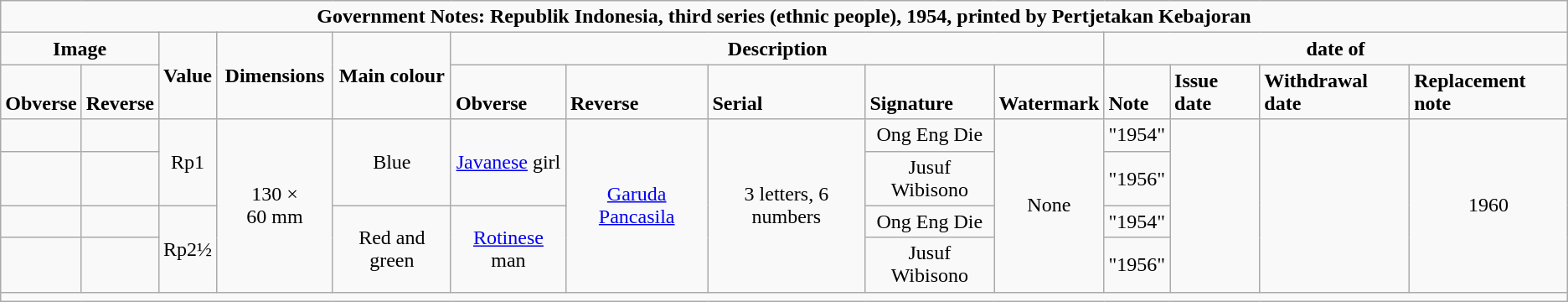<table class="wikitable" >
<tr style="text-align:center; font-weight:bold; vertical-align:bottom;">
<td colspan="14">Government Notes: Republik Indonesia, third series (ethnic people), 1954, printed by Pertjetakan Kebajoran</td>
</tr>
<tr>
<td colspan="2" style="font-weight:bold; text-align:center; vertical-align:bottom;">Image</td>
<td rowspan="2" style="font-weight:bold; text-align:center;">Value</td>
<td rowspan="2" style="font-weight:bold; text-align:center;">Dimensions</td>
<td rowspan="2" style="font-weight:bold; text-align:center;">Main colour</td>
<td colspan="5" style="font-weight:bold; text-align:center; vertical-align:bottom;">Description</td>
<td colspan="4" style="font-weight:bold; text-align:center; vertical-align:bottom;">date of</td>
</tr>
<tr style="vertical-align:bottom;">
<td style="font-weight:bold; ">Obverse</td>
<td style="font-weight:bold; ">Reverse</td>
<td style="font-weight:bold; ">Obverse</td>
<td style="font-weight:bold; ">Reverse</td>
<td style="font-weight:bold; ">Serial</td>
<td style="font-weight:bold; ">Signature</td>
<td style="font-weight:bold; ">Watermark</td>
<td style="font-weight:bold; ">Note</td>
<td style="font-weight:bold; ">Issue date</td>
<td style="font-weight:bold; ">Withdrawal date</td>
<td style="font-weight:bold; ">Replacement note</td>
</tr>
<tr>
<td style="font-weight:bold; vertical-align:bottom;"></td>
<td style="font-weight:bold; vertical-align:bottom;"></td>
<td rowspan="2" style="text-align:center;">Rp1</td>
<td rowspan="4" style="text-align:center;">130 × 60 mm</td>
<td rowspan="2" style="text-align:center;">Blue</td>
<td rowspan="2" style="text-align:center;"><a href='#'>Javanese</a> girl</td>
<td rowspan="4" style="text-align:center;"><a href='#'>Garuda Pancasila</a></td>
<td rowspan="4" style="text-align:center;">3 letters, 6 numbers</td>
<td style="text-align:center;">Ong Eng Die</td>
<td rowspan="4" style="text-align:center;">None</td>
<td style="text-align:center;">"1954"</td>
<td rowspan="4" style="text-align:center;"></td>
<td rowspan="4" style="vertical-align:bottom;"> </td>
<td rowspan="4" style="text-align:center;">1960</td>
</tr>
<tr>
<td style="font-weight:bold; vertical-align:bottom;"></td>
<td style="font-weight:bold; vertical-align:bottom;"></td>
<td style="text-align:center;">Jusuf Wibisono</td>
<td style="text-align:center;">"1956"</td>
</tr>
<tr>
<td style="font-weight:bold; vertical-align:bottom;"></td>
<td style="font-weight:bold; vertical-align:bottom;"></td>
<td rowspan="2" style="text-align:center;">Rp2½</td>
<td rowspan="2" style="text-align:center;">Red and green</td>
<td rowspan="2" style="text-align:center;"><a href='#'>Rotinese</a> man</td>
<td style="text-align:center;">Ong Eng Die</td>
<td style="text-align:center;">"1954"</td>
</tr>
<tr>
<td style="font-weight:bold; vertical-align:bottom;"></td>
<td style="font-weight:bold; vertical-align:bottom;"></td>
<td style="text-align:center;">Jusuf Wibisono</td>
<td style="text-align:center;">"1956"</td>
</tr>
<tr>
<td colspan="14" style="text-align:center; vertical-align:bottom;"></td>
</tr>
</table>
